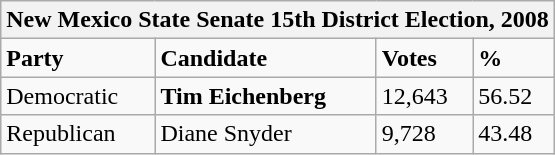<table class="wikitable">
<tr>
<th colspan="4">New Mexico State Senate 15th District Election, 2008</th>
</tr>
<tr>
<td><strong>Party</strong></td>
<td><strong>Candidate</strong></td>
<td><strong>Votes</strong></td>
<td><strong>%</strong></td>
</tr>
<tr>
<td>Democratic</td>
<td><strong>Tim Eichenberg</strong></td>
<td>12,643</td>
<td>56.52</td>
</tr>
<tr>
<td>Republican</td>
<td>Diane Snyder</td>
<td>9,728</td>
<td>43.48</td>
</tr>
</table>
